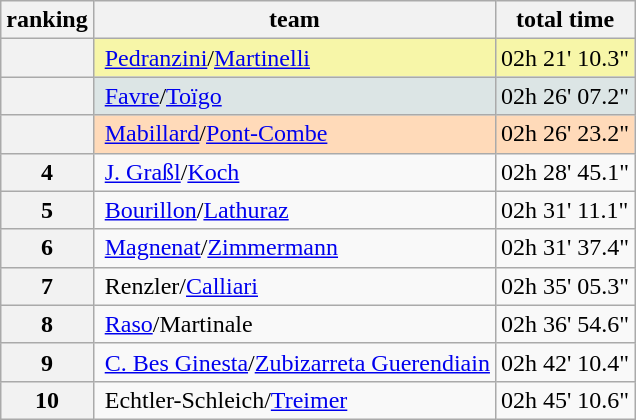<table class="wikitable">
<tr>
<th>ranking</th>
<th>team</th>
<th>total time</th>
</tr>
<tr>
<th bgcolor="gold"></th>
<td bgcolor="#F7F6A8"> <a href='#'>Pedranzini</a>/<a href='#'>Martinelli</a></td>
<td bgcolor="#F7F6A8">02h 21' 10.3"</td>
</tr>
<tr>
<th bgcolor="silver"></th>
<td bgcolor="#DCE5E5"> <a href='#'>Favre</a>/<a href='#'>Toïgo</a></td>
<td bgcolor="#DCE5E5">02h 26' 07.2"</td>
</tr>
<tr>
<th bgcolor="#cc9966"></th>
<td bgcolor="#FFDAB9"> <a href='#'>Mabillard</a>/<a href='#'>Pont-Combe</a></td>
<td bgcolor="#FFDAB9">02h 26' 23.2"</td>
</tr>
<tr>
<th>4</th>
<td> <a href='#'>J. Graßl</a>/<a href='#'>Koch</a></td>
<td>02h 28' 45.1"</td>
</tr>
<tr>
<th>5</th>
<td> <a href='#'>Bourillon</a>/<a href='#'>Lathuraz</a></td>
<td>02h 31' 11.1"</td>
</tr>
<tr>
<th>6</th>
<td> <a href='#'>Magnenat</a>/<a href='#'>Zimmermann</a></td>
<td>02h 31' 37.4"</td>
</tr>
<tr>
<th>7</th>
<td> Renzler/<a href='#'>Calliari</a></td>
<td>02h 35' 05.3"</td>
</tr>
<tr>
<th>8</th>
<td> <a href='#'>Raso</a>/Martinale</td>
<td>02h 36' 54.6"</td>
</tr>
<tr>
<th>9</th>
<td> <a href='#'>C. Bes Ginesta</a>/<a href='#'>Zubizarreta Guerendiain</a></td>
<td>02h 42' 10.4"</td>
</tr>
<tr>
<th>10</th>
<td> Echtler-Schleich/<a href='#'>Treimer</a></td>
<td>02h 45' 10.6"</td>
</tr>
</table>
